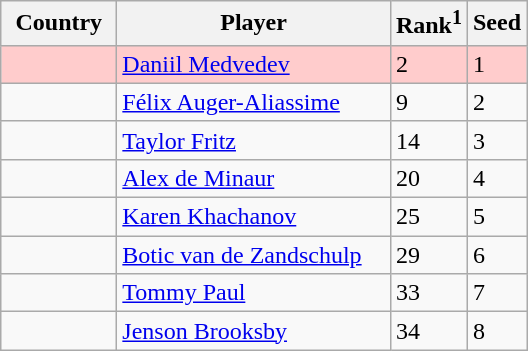<table class="wikitable" border="1">
<tr>
<th width="70">Country</th>
<th width="175">Player</th>
<th>Rank<sup>1</sup></th>
<th>Seed</th>
</tr>
<tr bgcolor=#fcc>
<td></td>
<td><a href='#'>Daniil Medvedev</a></td>
<td>2</td>
<td>1</td>
</tr>
<tr>
<td></td>
<td><a href='#'>Félix Auger-Aliassime</a></td>
<td>9</td>
<td>2</td>
</tr>
<tr>
<td></td>
<td><a href='#'>Taylor Fritz</a></td>
<td>14</td>
<td>3</td>
</tr>
<tr>
<td></td>
<td><a href='#'>Alex de Minaur</a></td>
<td>20</td>
<td>4</td>
</tr>
<tr>
<td></td>
<td><a href='#'>Karen Khachanov</a></td>
<td>25</td>
<td>5</td>
</tr>
<tr>
<td></td>
<td><a href='#'>Botic van de Zandschulp</a></td>
<td>29</td>
<td>6</td>
</tr>
<tr>
<td></td>
<td><a href='#'>Tommy Paul</a></td>
<td>33</td>
<td>7</td>
</tr>
<tr>
<td></td>
<td><a href='#'>Jenson Brooksby</a></td>
<td>34</td>
<td>8</td>
</tr>
</table>
